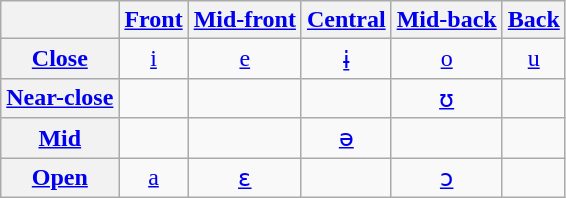<table class="wikitable" style="text-align: center;">
<tr>
<th></th>
<th><a href='#'>Front</a></th>
<th><a href='#'>Mid-front</a></th>
<th><a href='#'>Central</a></th>
<th><a href='#'>Mid-back</a></th>
<th><a href='#'>Back</a></th>
</tr>
<tr>
<th><a href='#'>Close</a></th>
<td><a href='#'>i</a></td>
<td><a href='#'>e</a></td>
<td><a href='#'>ɨ</a></td>
<td><a href='#'>o</a></td>
<td><a href='#'>u</a></td>
</tr>
<tr>
<th><a href='#'>Near-close</a></th>
<td></td>
<td></td>
<td></td>
<td><a href='#'>ʊ</a></td>
<td></td>
</tr>
<tr>
<th><a href='#'>Mid</a></th>
<td></td>
<td></td>
<td><a href='#'>ə</a></td>
<td></td>
<td></td>
</tr>
<tr>
<th><a href='#'>Open</a></th>
<td><a href='#'>a</a></td>
<td><a href='#'>ɛ</a></td>
<td></td>
<td><a href='#'>ɔ</a></td>
<td></td>
</tr>
</table>
